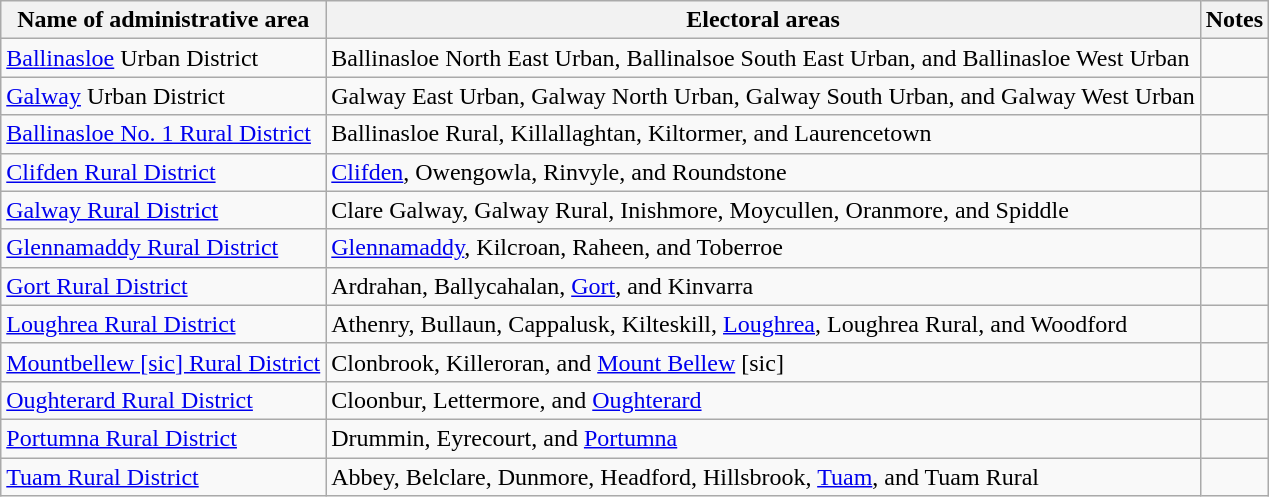<table class="wikitable">
<tr>
<th>Name of administrative area</th>
<th>Electoral areas</th>
<th>Notes</th>
</tr>
<tr>
<td><a href='#'>Ballinasloe</a> Urban District</td>
<td>Ballinasloe North East Urban, Ballinalsoe South East Urban, and Ballinasloe West Urban</td>
<td></td>
</tr>
<tr>
<td><a href='#'>Galway</a> Urban District</td>
<td>Galway East Urban, Galway North Urban, Galway South Urban, and Galway West Urban</td>
<td></td>
</tr>
<tr>
<td><a href='#'>Ballinasloe No. 1 Rural District</a></td>
<td>Ballinasloe Rural, Killallaghtan, Kiltormer, and Laurencetown</td>
<td></td>
</tr>
<tr>
<td><a href='#'>Clifden Rural District</a></td>
<td><a href='#'>Clifden</a>, Owengowla, Rinvyle, and Roundstone</td>
<td></td>
</tr>
<tr>
<td><a href='#'>Galway Rural District</a></td>
<td>Clare Galway, Galway Rural, Inishmore, Moycullen, Oranmore, and Spiddle</td>
<td></td>
</tr>
<tr>
<td><a href='#'>Glennamaddy Rural District</a></td>
<td><a href='#'>Glennamaddy</a>, Kilcroan, Raheen, and Toberroe</td>
<td></td>
</tr>
<tr>
<td><a href='#'>Gort Rural District</a></td>
<td>Ardrahan, Ballycahalan, <a href='#'>Gort</a>, and Kinvarra</td>
<td></td>
</tr>
<tr>
<td><a href='#'>Loughrea Rural District</a></td>
<td>Athenry, Bullaun, Cappalusk, Kilteskill, <a href='#'>Loughrea</a>, Loughrea Rural, and Woodford</td>
<td></td>
</tr>
<tr>
<td><a href='#'>Mountbellew [sic] Rural District</a></td>
<td>Clonbrook, Killeroran, and <a href='#'>Mount Bellew</a> [sic]</td>
<td></td>
</tr>
<tr>
<td><a href='#'>Oughterard Rural District</a></td>
<td>Cloonbur, Lettermore, and <a href='#'>Oughterard</a></td>
<td></td>
</tr>
<tr>
<td><a href='#'>Portumna Rural District</a></td>
<td>Drummin, Eyrecourt, and <a href='#'>Portumna</a></td>
<td></td>
</tr>
<tr>
<td><a href='#'>Tuam Rural District</a></td>
<td>Abbey, Belclare, Dunmore, Headford, Hillsbrook, <a href='#'>Tuam</a>, and Tuam Rural</td>
<td></td>
</tr>
</table>
